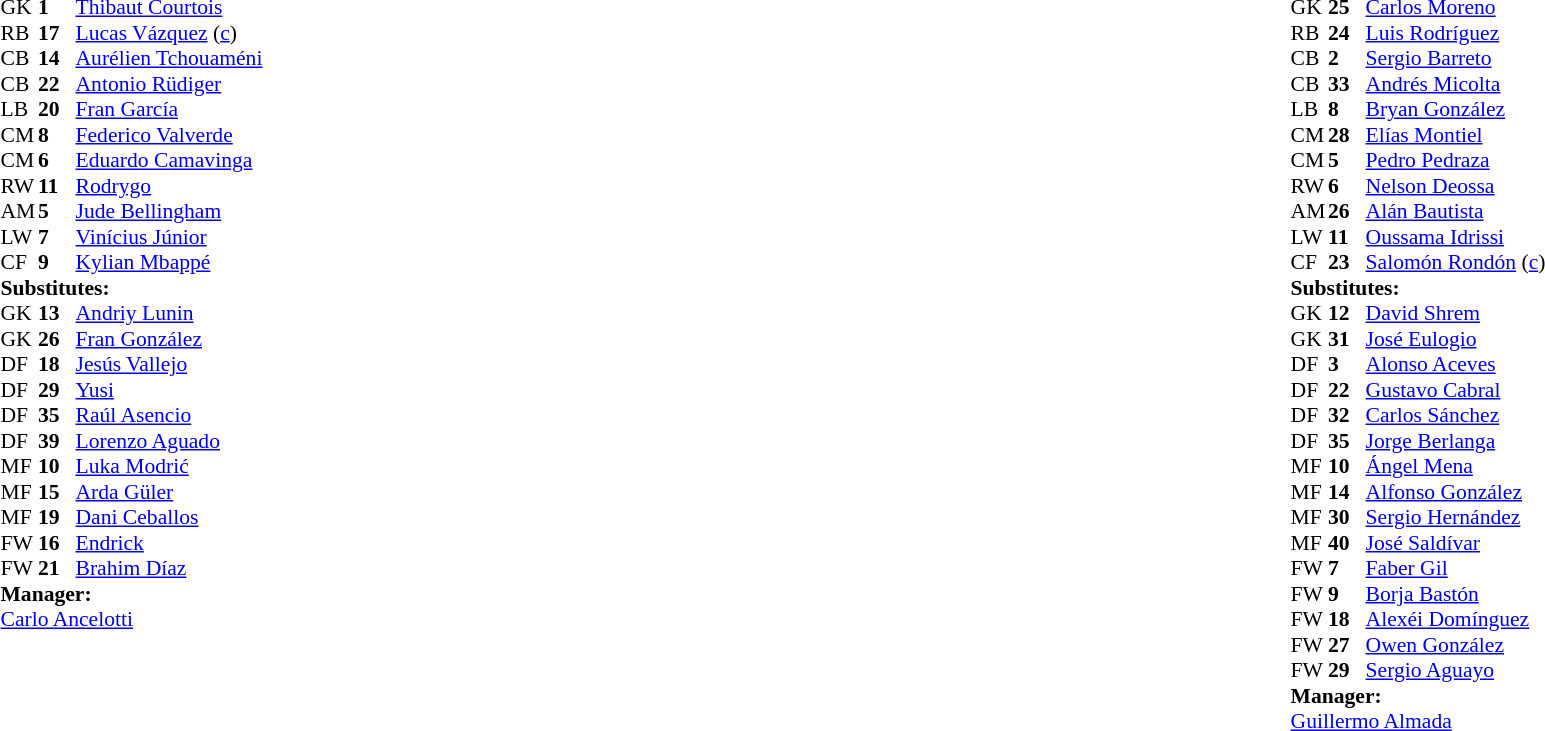<table width="100%">
<tr>
<td valign="top" width="40%"><br><table style="font-size:90%" cellspacing="0" cellpadding="0">
<tr>
<th width=25></th>
<th width=25></th>
</tr>
<tr>
<td>GK</td>
<td><strong>1</strong></td>
<td> <a href='#'>Thibaut Courtois</a></td>
</tr>
<tr>
<td>RB</td>
<td><strong>17</strong></td>
<td> <a href='#'>Lucas Vázquez</a> (<a href='#'>c</a>)</td>
<td></td>
<td></td>
</tr>
<tr>
<td>CB</td>
<td><strong>14</strong></td>
<td> <a href='#'>Aurélien Tchouaméni</a></td>
</tr>
<tr>
<td>CB</td>
<td><strong>22</strong></td>
<td> <a href='#'>Antonio Rüdiger</a></td>
</tr>
<tr>
<td>LB</td>
<td><strong>20</strong></td>
<td> <a href='#'>Fran García</a></td>
</tr>
<tr>
<td>CM</td>
<td><strong>8</strong></td>
<td> <a href='#'>Federico Valverde</a></td>
</tr>
<tr>
<td>CM</td>
<td><strong>6</strong></td>
<td> <a href='#'>Eduardo Camavinga</a></td>
<td></td>
<td></td>
</tr>
<tr>
<td>RW</td>
<td><strong>11</strong></td>
<td> <a href='#'>Rodrygo</a></td>
<td></td>
<td></td>
</tr>
<tr>
<td>AM</td>
<td><strong>5</strong></td>
<td> <a href='#'>Jude Bellingham</a></td>
<td></td>
<td></td>
</tr>
<tr>
<td>LW</td>
<td><strong>7</strong></td>
<td> <a href='#'>Vinícius Júnior</a></td>
</tr>
<tr>
<td>CF</td>
<td><strong>9</strong></td>
<td> <a href='#'>Kylian Mbappé</a></td>
<td></td>
<td></td>
</tr>
<tr>
<td colspan=3><strong>Substitutes:</strong></td>
</tr>
<tr>
<td>GK</td>
<td><strong>13</strong></td>
<td> <a href='#'>Andriy Lunin</a></td>
</tr>
<tr>
<td>GK</td>
<td><strong>26</strong></td>
<td> <a href='#'>Fran González</a></td>
</tr>
<tr>
<td>DF</td>
<td><strong>18</strong></td>
<td> <a href='#'>Jesús Vallejo</a></td>
</tr>
<tr>
<td>DF</td>
<td><strong>29</strong></td>
<td> <a href='#'>Yusi</a></td>
</tr>
<tr>
<td>DF</td>
<td><strong>35</strong></td>
<td> <a href='#'>Raúl Asencio</a></td>
<td></td>
<td></td>
</tr>
<tr>
<td>DF</td>
<td><strong>39</strong></td>
<td> <a href='#'>Lorenzo Aguado</a></td>
</tr>
<tr>
<td>MF</td>
<td><strong>10</strong></td>
<td> <a href='#'>Luka Modrić</a></td>
<td></td>
<td></td>
</tr>
<tr>
<td>MF</td>
<td><strong>15</strong></td>
<td> <a href='#'>Arda Güler</a></td>
<td></td>
<td></td>
</tr>
<tr>
<td>MF</td>
<td><strong>19</strong></td>
<td> <a href='#'>Dani Ceballos</a></td>
<td></td>
<td></td>
</tr>
<tr>
<td>FW</td>
<td><strong>16</strong></td>
<td> <a href='#'>Endrick</a></td>
</tr>
<tr>
<td>FW</td>
<td><strong>21</strong></td>
<td> <a href='#'>Brahim Díaz</a></td>
<td></td>
<td></td>
</tr>
<tr>
<td colspan=3><strong>Manager:</strong></td>
</tr>
<tr>
<td colspan=3> <a href='#'>Carlo Ancelotti</a></td>
</tr>
</table>
</td>
<td valign="top"></td>
<td valign="top" width="50%"><br><table style="font-size:90%; margin:auto" cellspacing="0" cellpadding="0">
<tr>
<th width=25></th>
<th width=25></th>
</tr>
<tr>
<td>GK</td>
<td><strong>25</strong></td>
<td> <a href='#'>Carlos Moreno</a></td>
</tr>
<tr>
<td>RB</td>
<td><strong>24</strong></td>
<td> <a href='#'>Luis Rodríguez</a></td>
<td></td>
<td></td>
</tr>
<tr>
<td>CB</td>
<td><strong>2</strong></td>
<td> <a href='#'>Sergio Barreto</a></td>
</tr>
<tr>
<td>CB</td>
<td><strong>33</strong></td>
<td> <a href='#'>Andrés Micolta</a></td>
</tr>
<tr>
<td>LB</td>
<td><strong>8</strong></td>
<td> <a href='#'>Bryan González</a></td>
</tr>
<tr>
<td>CM</td>
<td><strong>28</strong></td>
<td> <a href='#'>Elías Montiel</a></td>
</tr>
<tr>
<td>CM</td>
<td><strong>5</strong></td>
<td> <a href='#'>Pedro Pedraza</a></td>
<td></td>
</tr>
<tr>
<td>RW</td>
<td><strong>6</strong></td>
<td> <a href='#'>Nelson Deossa</a></td>
<td></td>
<td></td>
</tr>
<tr>
<td>AM</td>
<td><strong>26</strong></td>
<td> <a href='#'>Alán Bautista</a></td>
<td></td>
<td></td>
</tr>
<tr>
<td>LW</td>
<td><strong>11</strong></td>
<td> <a href='#'>Oussama Idrissi</a></td>
<td></td>
<td></td>
</tr>
<tr>
<td>CF</td>
<td><strong>23</strong></td>
<td> <a href='#'>Salomón Rondón</a> (<a href='#'>c</a>)</td>
<td></td>
</tr>
<tr>
<td colspan=3><strong>Substitutes:</strong></td>
</tr>
<tr>
<td>GK</td>
<td><strong>12</strong></td>
<td> <a href='#'>David Shrem</a></td>
</tr>
<tr>
<td>GK</td>
<td><strong>31</strong></td>
<td> <a href='#'>José Eulogio</a></td>
</tr>
<tr>
<td>DF</td>
<td><strong>3</strong></td>
<td> <a href='#'>Alonso Aceves</a></td>
</tr>
<tr>
<td>DF</td>
<td><strong>22</strong></td>
<td> <a href='#'>Gustavo Cabral</a></td>
</tr>
<tr>
<td>DF</td>
<td><strong>32</strong></td>
<td> <a href='#'>Carlos Sánchez</a></td>
<td></td>
<td></td>
</tr>
<tr>
<td>DF</td>
<td><strong>35</strong></td>
<td> <a href='#'>Jorge Berlanga</a></td>
</tr>
<tr>
<td>MF</td>
<td><strong>10</strong></td>
<td> <a href='#'>Ángel Mena</a></td>
<td></td>
<td></td>
</tr>
<tr>
<td>MF</td>
<td><strong>14</strong></td>
<td> <a href='#'>Alfonso González</a></td>
</tr>
<tr>
<td>MF</td>
<td><strong>30</strong></td>
<td> <a href='#'>Sergio Hernández</a></td>
<td></td>
<td></td>
</tr>
<tr>
<td>MF</td>
<td><strong>40</strong></td>
<td> <a href='#'>José Saldívar</a></td>
</tr>
<tr>
<td>FW</td>
<td><strong>7</strong></td>
<td> <a href='#'>Faber Gil</a></td>
</tr>
<tr>
<td>FW</td>
<td><strong>9</strong></td>
<td> <a href='#'>Borja Bastón</a></td>
</tr>
<tr>
<td>FW</td>
<td><strong>18</strong></td>
<td> <a href='#'>Alexéi Domínguez</a></td>
<td></td>
<td></td>
</tr>
<tr>
<td>FW</td>
<td><strong>27</strong></td>
<td> <a href='#'>Owen González</a></td>
</tr>
<tr>
<td>FW</td>
<td><strong>29</strong></td>
<td> <a href='#'>Sergio Aguayo</a></td>
</tr>
<tr>
<td colspan=3><strong>Manager:</strong></td>
</tr>
<tr>
<td colspan=3> <a href='#'>Guillermo Almada</a></td>
</tr>
</table>
</td>
</tr>
</table>
